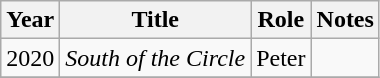<table class="wikitable unsortable">
<tr>
<th>Year</th>
<th>Title</th>
<th>Role</th>
<th>Notes</th>
</tr>
<tr>
<td>2020</td>
<td><em>South of the Circle</em></td>
<td>Peter</td>
<td></td>
</tr>
<tr>
</tr>
</table>
